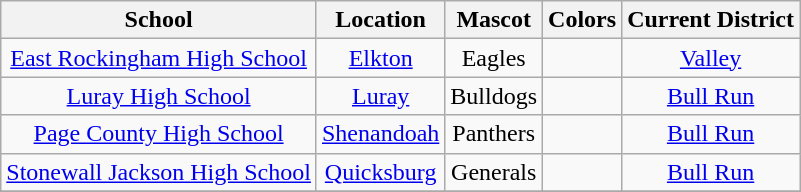<table class="wikitable" style="text-align:center;">
<tr>
<th>School</th>
<th>Location</th>
<th>Mascot</th>
<th>Colors</th>
<th>Current District</th>
</tr>
<tr>
<td><a href='#'>East Rockingham High School</a></td>
<td><a href='#'>Elkton</a></td>
<td>Eagles</td>
<td></td>
<td><a href='#'>Valley</a></td>
</tr>
<tr>
<td><a href='#'>Luray High School</a></td>
<td><a href='#'>Luray</a></td>
<td>Bulldogs</td>
<td></td>
<td><a href='#'>Bull Run</a></td>
</tr>
<tr>
<td><a href='#'>Page County High School</a></td>
<td><a href='#'>Shenandoah</a></td>
<td>Panthers</td>
<td></td>
<td><a href='#'>Bull Run</a></td>
</tr>
<tr>
<td><a href='#'>Stonewall Jackson High School</a></td>
<td><a href='#'>Quicksburg</a></td>
<td>Generals</td>
<td></td>
<td><a href='#'>Bull Run</a></td>
</tr>
<tr>
</tr>
</table>
